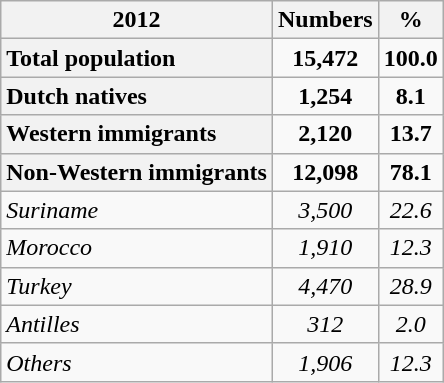<table class="wikitable" style="text-align:center;">
<tr>
<th scope=col>2012</th>
<th scope=col>Numbers</th>
<th scope=col>%</th>
</tr>
<tr>
<th style="text-align:left;">Total population</th>
<td><strong>15,472</strong></td>
<td><strong>100.0</strong></td>
</tr>
<tr>
<th style="text-align:left;">Dutch natives</th>
<td><strong>1,254</strong></td>
<td><strong>8.1</strong></td>
</tr>
<tr>
<th style="text-align:left;">Western immigrants</th>
<td><strong>2,120</strong></td>
<td><strong>13.7</strong></td>
</tr>
<tr>
<th style="text-align:left;">Non-Western immigrants</th>
<td><strong>12,098</strong></td>
<td><strong>78.1</strong></td>
</tr>
<tr style="text-align:left;">
<td><em>Suriname</em></td>
<td style="text-align:center;"><em>3,500</em></td>
<td style="text-align:center;"><em>22.6</em></td>
</tr>
<tr style="text-align:left;">
<td><em>Morocco</em></td>
<td style="text-align:center;"><em>1,910</em></td>
<td style="text-align:center;"><em>12.3</em></td>
</tr>
<tr style="text-align:left;">
<td><em>Turkey</em></td>
<td style="text-align:center;"><em>4,470</em></td>
<td style="text-align:center;"><em>28.9</em></td>
</tr>
<tr style="text-align:left;">
<td><em>Antilles</em></td>
<td style="text-align:center;"><em>312</em></td>
<td style="text-align:center;"><em>2.0</em></td>
</tr>
<tr style="text-align:left;">
<td><em>Others</em></td>
<td style="text-align:center;"><em>1,906</em></td>
<td style="text-align:center;"><em>12.3</em></td>
</tr>
</table>
